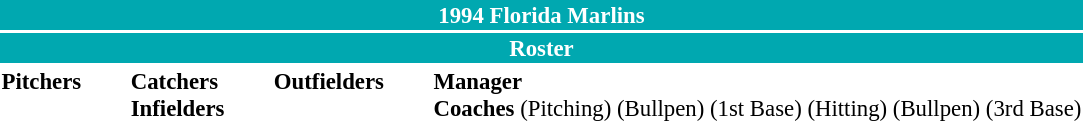<table class="toccolours" style="font-size: 95%;">
<tr>
<th colspan="10" style="background-color: #00a8b0; color: white; text-align: center;">1994 Florida Marlins</th>
</tr>
<tr>
<td colspan="10" style="background-color: #00a8b0; color: white; text-align: center;"><strong>Roster</strong></td>
</tr>
<tr>
<td valign="top"><strong>Pitchers</strong><br>


















</td>
<td width="25px"></td>
<td valign="top"><strong>Catchers</strong><br>




<strong>Infielders</strong>









</td>
<td width="25px"></td>
<td valign="top"><strong>Outfielders</strong><br>





</td>
<td width="25px"></td>
<td valign="top"><strong>Manager</strong><br>
<strong>Coaches</strong>
 (Pitching)
 (Bullpen)
 (1st Base)
 (Hitting)
 (Bullpen)
 (3rd Base)</td>
</tr>
<tr>
</tr>
</table>
